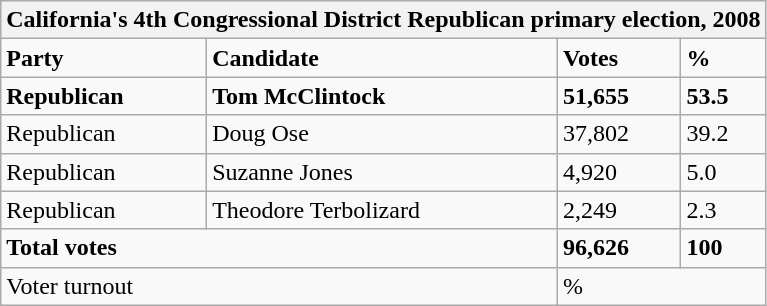<table class="wikitable">
<tr>
<th colspan="4">California's 4th Congressional District Republican primary election, 2008</th>
</tr>
<tr>
<td><strong>Party</strong></td>
<td><strong>Candidate</strong></td>
<td><strong>Votes</strong></td>
<td><strong>%</strong></td>
</tr>
<tr>
<td><strong>Republican</strong></td>
<td><strong>Tom McClintock</strong></td>
<td><strong>51,655</strong></td>
<td><strong>53.5</strong></td>
</tr>
<tr>
<td>Republican</td>
<td>Doug Ose</td>
<td>37,802</td>
<td>39.2</td>
</tr>
<tr>
<td>Republican</td>
<td>Suzanne Jones</td>
<td>4,920</td>
<td>5.0</td>
</tr>
<tr>
<td>Republican</td>
<td>Theodore Terbolizard</td>
<td>2,249</td>
<td>2.3</td>
</tr>
<tr>
<td colspan="2"><strong>Total votes</strong></td>
<td><strong>96,626</strong></td>
<td><strong>100</strong></td>
</tr>
<tr>
<td colspan="2">Voter turnout</td>
<td colspan="2">%</td>
</tr>
</table>
